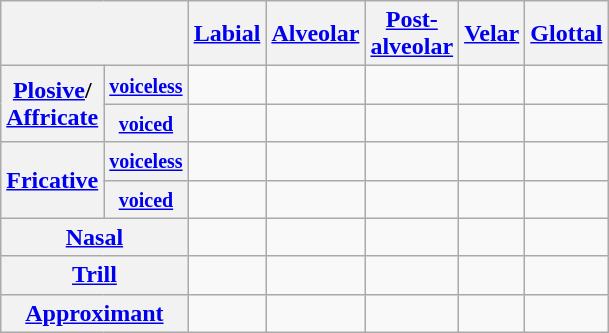<table class="wikitable" style="text-align:center">
<tr>
<th colspan="2"></th>
<th><a href='#'>Labial</a></th>
<th><a href='#'>Alveolar</a></th>
<th><a href='#'>Post-<br>alveolar</a></th>
<th><a href='#'>Velar</a></th>
<th><a href='#'>Glottal</a></th>
</tr>
<tr>
<th rowspan="2"><a href='#'>Plosive</a>/<br><a href='#'>Affricate</a></th>
<th><small><a href='#'>voiceless</a></small></th>
<td></td>
<td></td>
<td></td>
<td></td>
<td></td>
</tr>
<tr>
<th><small><a href='#'>voiced</a></small></th>
<td></td>
<td></td>
<td></td>
<td></td>
<td></td>
</tr>
<tr>
<th rowspan="2"><a href='#'>Fricative</a></th>
<th><a href='#'><small>voiceless</small></a></th>
<td></td>
<td></td>
<td></td>
<td></td>
<td></td>
</tr>
<tr>
<th><a href='#'><small>voiced</small></a></th>
<td></td>
<td></td>
<td></td>
<td></td>
<td></td>
</tr>
<tr>
<th colspan="2"><a href='#'>Nasal</a></th>
<td></td>
<td></td>
<td></td>
<td></td>
<td></td>
</tr>
<tr>
<th colspan="2"><a href='#'>Trill</a></th>
<td></td>
<td></td>
<td></td>
<td></td>
<td></td>
</tr>
<tr>
<th colspan="2"><a href='#'>Approximant</a></th>
<td></td>
<td></td>
<td></td>
<td></td>
<td></td>
</tr>
</table>
